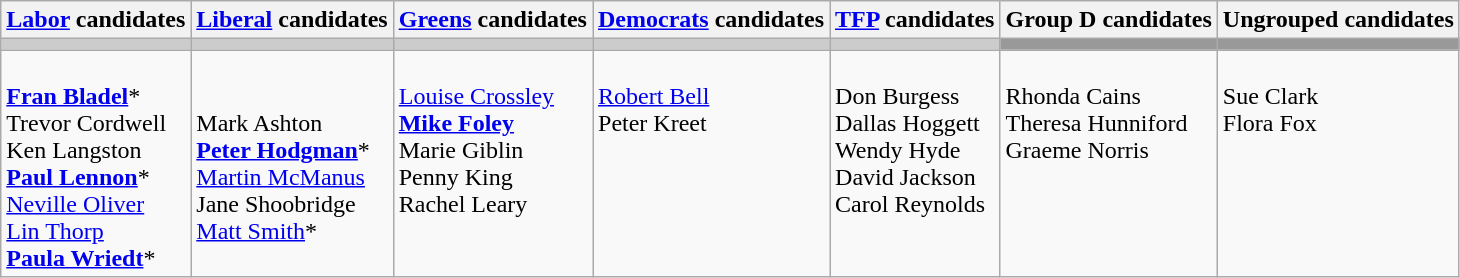<table class="wikitable">
<tr>
<th><a href='#'>Labor</a> candidates</th>
<th><a href='#'>Liberal</a> candidates</th>
<th><a href='#'>Greens</a> candidates</th>
<th><a href='#'>Democrats</a> candidates</th>
<th><a href='#'>TFP</a> candidates</th>
<th>Group D candidates</th>
<th>Ungrouped candidates</th>
</tr>
<tr bgcolor="#cccccc">
<td></td>
<td></td>
<td></td>
<td></td>
<td></td>
<td bgcolor="#999999"></td>
<td bgcolor="#999999"></td>
</tr>
<tr>
<td><br><strong><a href='#'>Fran Bladel</a></strong>*<br>
Trevor Cordwell<br>
Ken Langston<br>
<strong><a href='#'>Paul Lennon</a></strong>*<br>
<a href='#'>Neville Oliver</a><br>
<a href='#'>Lin Thorp</a><br>
<strong><a href='#'>Paula Wriedt</a></strong>*</td>
<td><br>Mark Ashton<br>
<strong><a href='#'>Peter Hodgman</a></strong>*<br>
<a href='#'>Martin McManus</a><br>
Jane Shoobridge<br>
<a href='#'>Matt Smith</a>*</td>
<td valign=top><br><a href='#'>Louise Crossley</a><br>
<strong><a href='#'>Mike Foley</a></strong><br>
Marie Giblin<br>
Penny King<br>
Rachel Leary</td>
<td valign=top><br><a href='#'>Robert Bell</a><br>
Peter Kreet</td>
<td valign=top><br>Don Burgess<br>
Dallas Hoggett<br>
Wendy Hyde<br>
David Jackson<br>
Carol Reynolds</td>
<td valign=top><br>Rhonda Cains<br>
Theresa Hunniford<br>
Graeme Norris</td>
<td valign=top><br>Sue Clark<br>
Flora Fox</td>
</tr>
</table>
